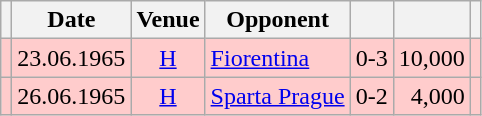<table class="wikitable" Style="text-align: center">
<tr>
<th></th>
<th>Date</th>
<th>Venue</th>
<th>Opponent</th>
<th></th>
<th></th>
<th></th>
</tr>
<tr style="background:#fcc">
<td></td>
<td>23.06.1965</td>
<td><a href='#'>H</a></td>
<td align="left"><a href='#'>Fiorentina</a> </td>
<td>0-3</td>
<td align="right">10,000</td>
<td align="left"></td>
</tr>
<tr style="background:#fcc">
<td></td>
<td>26.06.1965</td>
<td><a href='#'>H</a></td>
<td align="left"><a href='#'>Sparta Prague</a> </td>
<td>0-2</td>
<td align="right">4,000</td>
<td align="left"></td>
</tr>
</table>
